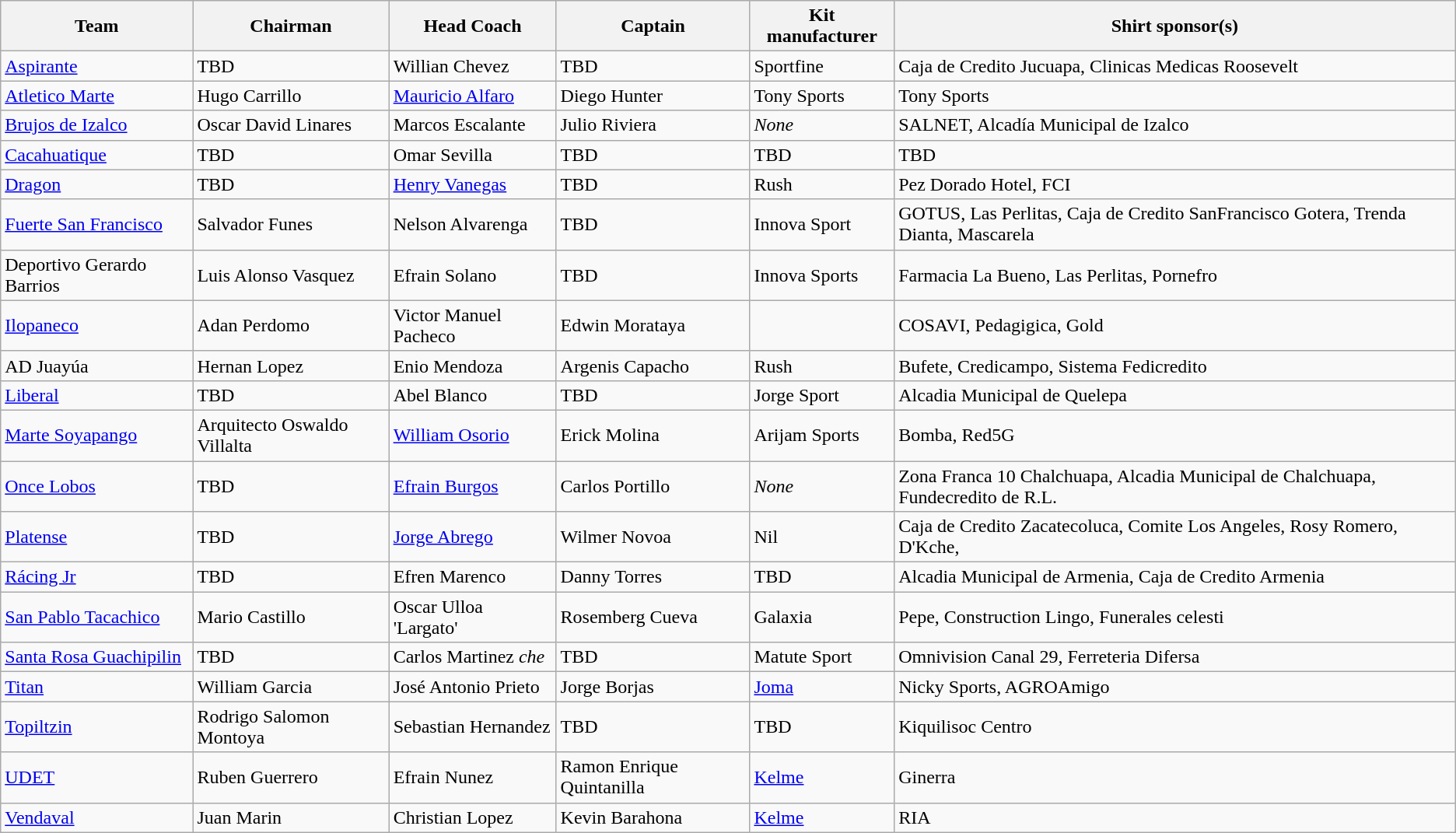<table class="wikitable sortable" style="text-align: left;">
<tr>
<th>Team</th>
<th>Chairman</th>
<th>Head Coach</th>
<th>Captain</th>
<th>Kit manufacturer</th>
<th>Shirt sponsor(s)</th>
</tr>
<tr>
<td><a href='#'>Aspirante</a></td>
<td> TBD</td>
<td> Willian Chevez</td>
<td> TBD</td>
<td>Sportfine</td>
<td>Caja de Credito Jucuapa, Clinicas Medicas Roosevelt</td>
</tr>
<tr>
<td><a href='#'>Atletico Marte</a></td>
<td> Hugo Carrillo</td>
<td> <a href='#'>Mauricio Alfaro</a></td>
<td> Diego Hunter</td>
<td>Tony Sports</td>
<td>Tony Sports</td>
</tr>
<tr>
<td><a href='#'>Brujos de Izalco</a></td>
<td> Oscar David Linares</td>
<td> Marcos Escalante</td>
<td> Julio Riviera</td>
<td><em>None</em></td>
<td>SALNET, Alcadía Municipal de Izalco</td>
</tr>
<tr>
<td><a href='#'>Cacahuatique</a></td>
<td> TBD</td>
<td> Omar Sevilla</td>
<td> TBD</td>
<td>TBD</td>
<td>TBD</td>
</tr>
<tr>
<td><a href='#'>Dragon</a></td>
<td> TBD</td>
<td> <a href='#'>Henry Vanegas</a></td>
<td> TBD</td>
<td>Rush</td>
<td>Pez Dorado Hotel, FCI</td>
</tr>
<tr>
<td><a href='#'>Fuerte San Francisco</a></td>
<td> Salvador Funes</td>
<td> Nelson Alvarenga</td>
<td> TBD</td>
<td>Innova Sport</td>
<td>GOTUS, Las Perlitas, Caja de Credito SanFrancisco Gotera, Trenda Dianta, Mascarela</td>
</tr>
<tr>
<td>Deportivo Gerardo Barrios</td>
<td> Luis Alonso Vasquez</td>
<td> Efrain Solano</td>
<td> TBD</td>
<td>Innova Sports</td>
<td>Farmacia La Bueno, Las Perlitas, Pornefro</td>
</tr>
<tr>
<td><a href='#'>Ilopaneco</a></td>
<td> Adan Perdomo</td>
<td> Victor Manuel Pacheco</td>
<td> Edwin Morataya</td>
<td></td>
<td>COSAVI, Pedagigica, Gold</td>
</tr>
<tr>
<td>AD Juayúa</td>
<td> Hernan Lopez</td>
<td> Enio Mendoza</td>
<td> Argenis Capacho</td>
<td>Rush</td>
<td>Bufete, Credicampo, Sistema Fedicredito</td>
</tr>
<tr>
<td><a href='#'>Liberal</a></td>
<td> TBD</td>
<td> Abel Blanco</td>
<td> TBD</td>
<td>Jorge Sport</td>
<td>Alcadia Municipal de Quelepa</td>
</tr>
<tr>
<td><a href='#'>Marte Soyapango</a></td>
<td> Arquitecto Oswaldo Villalta</td>
<td> <a href='#'>William Osorio</a></td>
<td> Erick Molina</td>
<td>Arijam Sports</td>
<td>Bomba, Red5G</td>
</tr>
<tr>
<td><a href='#'>Once Lobos</a></td>
<td>TBD</td>
<td> <a href='#'>Efrain Burgos</a></td>
<td> Carlos Portillo</td>
<td><em>None</em></td>
<td>Zona Franca 10 Chalchuapa, Alcadia Municipal de Chalchuapa, Fundecredito de R.L.</td>
</tr>
<tr>
<td><a href='#'>Platense</a></td>
<td> TBD</td>
<td> <a href='#'>Jorge Abrego</a></td>
<td> Wilmer Novoa</td>
<td>Nil</td>
<td>Caja de Credito Zacatecoluca, Comite Los Angeles, Rosy Romero, D'Kche,</td>
</tr>
<tr>
<td><a href='#'>Rácing Jr</a></td>
<td> TBD</td>
<td> Efren Marenco</td>
<td> Danny Torres</td>
<td>TBD</td>
<td>Alcadia Municipal de Armenia, Caja de Credito Armenia</td>
</tr>
<tr>
<td><a href='#'>San Pablo Tacachico</a></td>
<td> Mario Castillo</td>
<td> Oscar Ulloa 'Largato'</td>
<td> Rosemberg Cueva</td>
<td>Galaxia</td>
<td>Pepe, Construction Lingo, Funerales celesti</td>
</tr>
<tr>
<td><a href='#'>Santa Rosa Guachipilin</a></td>
<td> TBD</td>
<td> Carlos Martinez <em>che</em></td>
<td> TBD</td>
<td>Matute Sport</td>
<td>Omnivision Canal 29, Ferreteria Difersa</td>
</tr>
<tr>
<td><a href='#'>Titan</a></td>
<td> William Garcia</td>
<td> José Antonio Prieto</td>
<td> Jorge Borjas</td>
<td><a href='#'>Joma</a></td>
<td>Nicky Sports, AGROAmigo</td>
</tr>
<tr>
<td><a href='#'>Topiltzin</a></td>
<td> Rodrigo Salomon Montoya</td>
<td> Sebastian Hernandez</td>
<td> TBD</td>
<td>TBD</td>
<td>Kiquilisoc Centro</td>
</tr>
<tr>
<td><a href='#'>UDET</a></td>
<td> Ruben Guerrero</td>
<td> Efrain Nunez</td>
<td> Ramon Enrique Quintanilla</td>
<td><a href='#'>Kelme</a></td>
<td>Ginerra</td>
</tr>
<tr>
<td><a href='#'>Vendaval</a></td>
<td> Juan Marin</td>
<td> Christian Lopez</td>
<td> Kevin Barahona</td>
<td><a href='#'>Kelme</a></td>
<td>RIA</td>
</tr>
</table>
